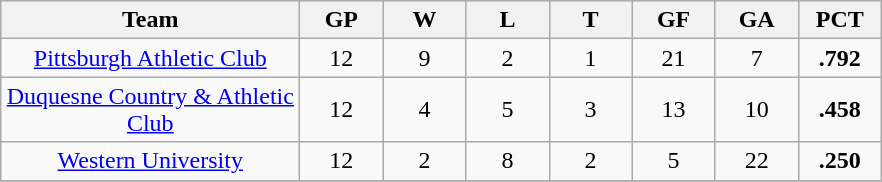<table class="wikitable" style="text-align:center;">
<tr>
<th style="width:12em">Team</th>
<th style="width:3em">GP</th>
<th style="width:3em">W</th>
<th style="width:3em">L</th>
<th style="width:3em">T</th>
<th style="width:3em">GF</th>
<th style="width:3em">GA</th>
<th style="width:3em">PCT</th>
</tr>
<tr>
<td><a href='#'>Pittsburgh Athletic Club</a></td>
<td>12</td>
<td>9</td>
<td>2</td>
<td>1</td>
<td>21</td>
<td>7</td>
<td><strong>.792</strong></td>
</tr>
<tr>
<td><a href='#'>Duquesne Country & Athletic Club</a></td>
<td>12</td>
<td>4</td>
<td>5</td>
<td>3</td>
<td>13</td>
<td>10</td>
<td><strong>.458</strong></td>
</tr>
<tr>
<td><a href='#'>Western University</a></td>
<td>12</td>
<td>2</td>
<td>8</td>
<td>2</td>
<td>5</td>
<td>22</td>
<td><strong>.250</strong></td>
</tr>
<tr>
</tr>
</table>
